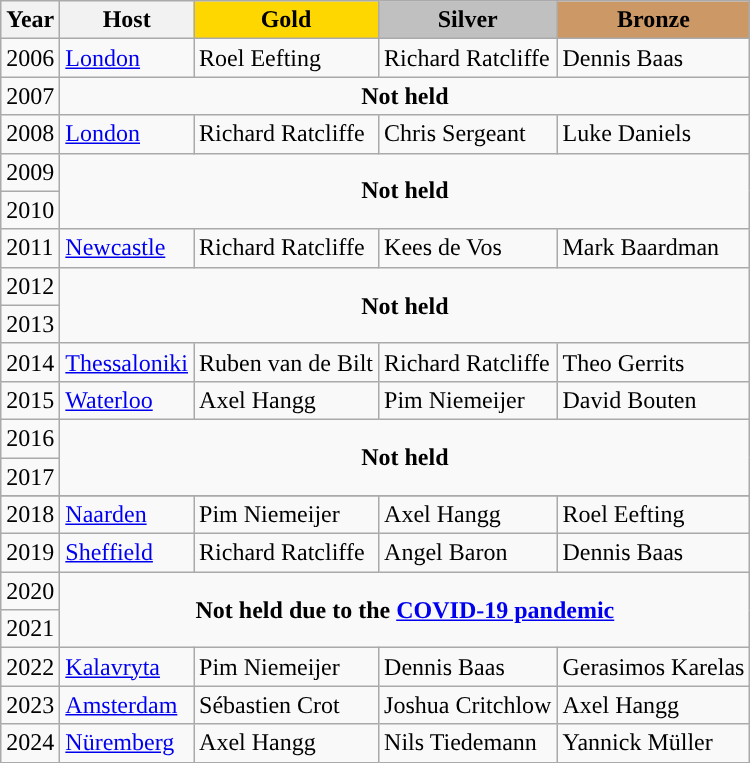<table class="wikitable">
<tr>
<th>Year</th>
<th>Host</th>
<td align="center" bgcolor="gold"><strong>Gold</strong></td>
<td align="center" bgcolor="silver"><strong>Silver</strong></td>
<td align="center" bgcolor="cc9966"><strong>Bronze</strong></td>
</tr>
<tr>
<td>2006</td>
<td> <a href='#'>London</a></td>
<td> Roel Eefting</td>
<td> Richard Ratcliffe</td>
<td> Dennis Baas</td>
</tr>
<tr>
<td>2007</td>
<td colspan="4" style="text-align:center;"><strong>Not held</strong></td>
</tr>
<tr>
<td>2008</td>
<td> <a href='#'>London</a></td>
<td> Richard Ratcliffe</td>
<td> Chris Sergeant</td>
<td> Luke Daniels</td>
</tr>
<tr>
<td>2009</td>
<td rowspan="2" colspan="4" style="text-align:center;"><strong>Not held</strong></td>
</tr>
<tr>
<td>2010</td>
</tr>
<tr>
<td>2011</td>
<td> <a href='#'>Newcastle</a></td>
<td> Richard Ratcliffe</td>
<td> Kees de Vos</td>
<td> Mark Baardman</td>
</tr>
<tr>
<td>2012</td>
<td rowspan="2" colspan="4" style="text-align:center;"><strong>Not held</strong></td>
</tr>
<tr>
<td>2013</td>
</tr>
<tr>
<td>2014</td>
<td> <a href='#'>Thessaloniki</a></td>
<td> Ruben van de Bilt</td>
<td> Richard Ratcliffe</td>
<td> Theo Gerrits</td>
</tr>
<tr>
<td>2015</td>
<td> <a href='#'>Waterloo</a></td>
<td> Axel Hangg</td>
<td> Pim Niemeijer</td>
<td> David Bouten</td>
</tr>
<tr>
<td>2016</td>
<td rowspan="2" colspan="4" style="text-align:center;"><strong>Not held</strong></td>
</tr>
<tr>
<td>2017</td>
</tr>
<tr>
</tr>
<tr>
<td>2018</td>
<td> <a href='#'>Naarden</a></td>
<td> Pim Niemeijer</td>
<td> Axel Hangg</td>
<td> Roel Eefting</td>
</tr>
<tr>
<td>2019</td>
<td> <a href='#'>Sheffield</a></td>
<td> Richard Ratcliffe</td>
<td> Angel Baron</td>
<td> Dennis Baas</td>
</tr>
<tr>
<td>2020</td>
<td rowspan="2" colspan="4" style="text-align:center;"><strong>Not held due to the <a href='#'>COVID-19 pandemic</a></strong></td>
</tr>
<tr>
<td>2021</td>
</tr>
<tr>
<td>2022</td>
<td> <a href='#'>Kalavryta</a></td>
<td> Pim Niemeijer</td>
<td> Dennis Baas</td>
<td> Gerasimos Karelas</td>
</tr>
<tr>
<td>2023</td>
<td> <a href='#'>Amsterdam</a></td>
<td> Sébastien Crot</td>
<td> Joshua Critchlow</td>
<td> Axel Hangg</td>
</tr>
<tr>
<td>2024</td>
<td> <a href='#'>Nüremberg</a></td>
<td> Axel Hangg</td>
<td> Nils Tiedemann</td>
<td> Yannick Müller</td>
</tr>
</table>
